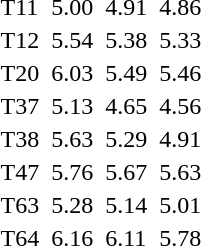<table>
<tr>
<td>T11 <br></td>
<td></td>
<td>5.00</td>
<td></td>
<td>4.91</td>
<td></td>
<td>4.86</td>
</tr>
<tr>
<td>T12 <br></td>
<td></td>
<td>5.54</td>
<td></td>
<td>5.38</td>
<td></td>
<td>5.33</td>
</tr>
<tr>
<td>T20 <br></td>
<td></td>
<td>6.03 </td>
<td></td>
<td>5.49</td>
<td></td>
<td>5.46</td>
</tr>
<tr>
<td>T37 <br></td>
<td></td>
<td>5.13</td>
<td></td>
<td>4.65</td>
<td></td>
<td>4.56</td>
</tr>
<tr>
<td>T38 <br></td>
<td></td>
<td>5.63 <strong></strong></td>
<td></td>
<td>5.29</td>
<td></td>
<td>4.91</td>
</tr>
<tr>
<td>T47 <br></td>
<td></td>
<td>5.76 </td>
<td></td>
<td>5.67</td>
<td></td>
<td>5.63 </td>
</tr>
<tr>
<td>T63 <br></td>
<td></td>
<td>5.28 <strong></strong></td>
<td></td>
<td>5.14</td>
<td></td>
<td>5.01</td>
</tr>
<tr>
<td>T64 <br></td>
<td></td>
<td>6.16 <strong></strong></td>
<td></td>
<td>6.11 </td>
<td></td>
<td>5.78</td>
</tr>
</table>
